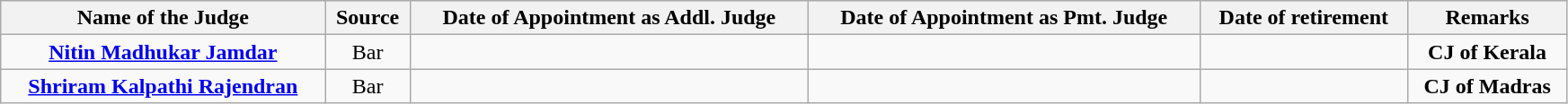<table class="wikitable sortable static-row-numbers static-row-header" style="text-align:center" width="92%">
<tr>
<th>Name of the Judge</th>
<th>Source</th>
<th>Date of Appointment as Addl. Judge</th>
<th>Date of Appointment as Pmt. Judge</th>
<th>Date of retirement</th>
<th>Remarks</th>
</tr>
<tr>
<td><strong><a href='#'>Nitin Madhukar Jamdar</a></strong></td>
<td>Bar</td>
<td></td>
<td></td>
<td></td>
<td><strong>CJ of Kerala</strong></td>
</tr>
<tr>
<td><strong><a href='#'>Shriram Kalpathi Rajendran</a></strong></td>
<td>Bar</td>
<td></td>
<td></td>
<td></td>
<td><strong>CJ of Madras</strong></td>
</tr>
</table>
